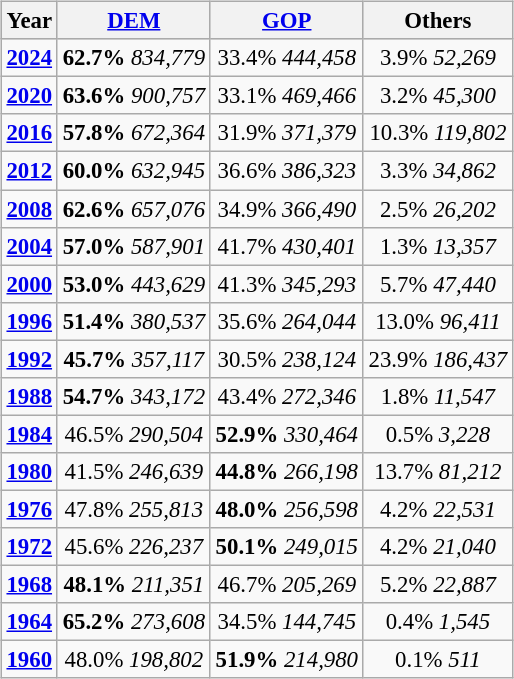<table class="wikitable"  style="float:right; font-size:95%;">
<tr style="background:lightgrey;">
<th>Year</th>
<th><a href='#'>DEM</a></th>
<th><a href='#'>GOP</a></th>
<th>Others</th>
</tr>
<tr>
<td align="center" ><strong><a href='#'>2024</a></strong></td>
<td align="center" ><strong>62.7%</strong> <em>834,779</em></td>
<td align="center" >33.4% <em>444,458</em></td>
<td align="center" >3.9% <em>52,269</em></td>
</tr>
<tr>
<td align="center" ><strong><a href='#'>2020</a></strong></td>
<td align="center" ><strong>63.6%</strong> <em>900,757</em></td>
<td align="center" >33.1% <em>469,466</em></td>
<td align="center" >3.2% <em>45,300</em></td>
</tr>
<tr>
<td align="center" ><strong><a href='#'>2016</a></strong></td>
<td align="center" ><strong>57.8%</strong> <em>672,364</em></td>
<td align="center" >31.9% <em>371,379</em></td>
<td align="center" >10.3% <em>119,802</em></td>
</tr>
<tr>
<td align="center" ><strong><a href='#'>2012</a></strong></td>
<td align="center" ><strong>60.0%</strong> <em>632,945</em></td>
<td align="center" >36.6% <em>386,323</em></td>
<td align="center" >3.3% <em>34,862</em></td>
</tr>
<tr>
<td align="center" ><strong><a href='#'>2008</a></strong></td>
<td align="center" ><strong>62.6%</strong> <em>657,076</em></td>
<td align="center" >34.9% <em>366,490</em></td>
<td align="center" >2.5% <em>26,202</em></td>
</tr>
<tr>
<td align="center" ><strong><a href='#'>2004</a></strong></td>
<td align="center" ><strong>57.0%</strong> <em>587,901</em></td>
<td align="center" >41.7% <em>430,401</em></td>
<td align="center" >1.3% <em>13,357</em></td>
</tr>
<tr>
<td align="center" ><strong><a href='#'>2000</a></strong></td>
<td align="center" ><strong>53.0%</strong> <em>443,629</em></td>
<td align="center" >41.3% <em>345,293</em></td>
<td align="center" >5.7% <em>47,440</em></td>
</tr>
<tr>
<td align="center" ><strong><a href='#'>1996</a></strong></td>
<td align="center" ><strong>51.4%</strong> <em>380,537</em></td>
<td align="center" >35.6% <em>264,044</em></td>
<td align="center" >13.0% <em>96,411</em></td>
</tr>
<tr>
<td align="center" ><strong><a href='#'>1992</a></strong></td>
<td align="center" ><strong>45.7%</strong> <em>357,117</em></td>
<td align="center" >30.5% <em>238,124</em></td>
<td align="center" >23.9% <em>186,437</em></td>
</tr>
<tr>
<td align="center" ><strong><a href='#'>1988</a></strong></td>
<td align="center" ><strong>54.7%</strong> <em>343,172</em></td>
<td align="center" >43.4% <em>272,346</em></td>
<td align="center" >1.8% <em>11,547</em></td>
</tr>
<tr>
<td align="center" ><strong><a href='#'>1984</a></strong></td>
<td align="center" >46.5% <em>290,504</em></td>
<td align="center" ><strong>52.9%</strong> <em>330,464</em></td>
<td align="center" >0.5% <em>3,228</em></td>
</tr>
<tr>
<td align="center" ><strong><a href='#'>1980</a></strong></td>
<td align="center" >41.5% <em>246,639</em></td>
<td align="center" ><strong>44.8%</strong> <em>266,198</em></td>
<td align="center" >13.7% <em>81,212</em></td>
</tr>
<tr>
<td align="center" ><strong><a href='#'>1976</a></strong></td>
<td align="center" >47.8% <em>255,813</em></td>
<td align="center" ><strong>48.0%</strong> <em>256,598</em></td>
<td align="center" >4.2% <em>22,531</em></td>
</tr>
<tr>
<td align="center" ><strong><a href='#'>1972</a></strong></td>
<td align="center" >45.6% <em>226,237</em></td>
<td align="center" ><strong>50.1%</strong> <em>249,015</em></td>
<td align="center" >4.2% <em>21,040</em></td>
</tr>
<tr>
<td align="center" ><strong><a href='#'>1968</a></strong></td>
<td align="center" ><strong>48.1%</strong> <em>211,351</em></td>
<td align="center" >46.7% <em>205,269</em></td>
<td align="center" >5.2% <em>22,887</em></td>
</tr>
<tr>
<td align="center" ><strong><a href='#'>1964</a></strong></td>
<td align="center" ><strong>65.2%</strong> <em>273,608</em></td>
<td align="center" >34.5% <em>144,745</em></td>
<td align="center" >0.4% <em>1,545</em></td>
</tr>
<tr>
<td align="center" ><strong><a href='#'>1960</a></strong></td>
<td align="center" >48.0% <em>198,802</em></td>
<td align="center" ><strong>51.9%</strong> <em>214,980</em></td>
<td align="center" >0.1% <em>511</em></td>
</tr>
</table>
